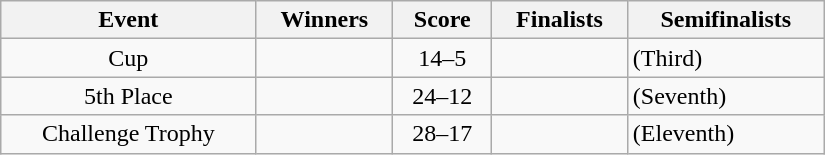<table class="wikitable" width=550 style="text-align: center">
<tr>
<th>Event</th>
<th>Winners</th>
<th>Score</th>
<th>Finalists</th>
<th>Semifinalists</th>
</tr>
<tr>
<td>Cup</td>
<td align=left></td>
<td>14–5</td>
<td align=left></td>
<td align=left> (Third)<br></td>
</tr>
<tr>
<td>5th Place</td>
<td align=left></td>
<td>24–12</td>
<td align=left></td>
<td align=left> (Seventh)<br></td>
</tr>
<tr>
<td>Challenge Trophy</td>
<td align=left></td>
<td>28–17</td>
<td align=left></td>
<td align=left> (Eleventh)<br></td>
</tr>
</table>
